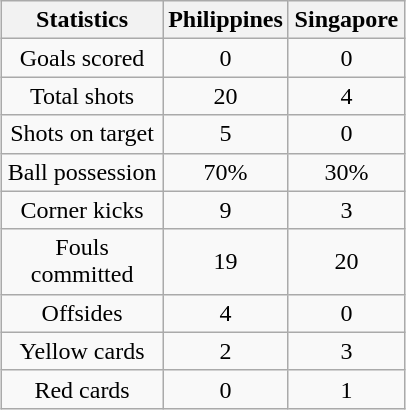<table class="wikitable" style="margin:1em auto; text-align:center;">
<tr>
<th scope=col width=100>Statistics</th>
<th scope=col width=70>Philippines</th>
<th scope=col width=70>Singapore</th>
</tr>
<tr>
<td>Goals scored</td>
<td>0</td>
<td>0</td>
</tr>
<tr>
<td>Total shots</td>
<td>20</td>
<td>4</td>
</tr>
<tr>
<td>Shots on target</td>
<td>5</td>
<td>0</td>
</tr>
<tr>
<td>Ball possession</td>
<td>70%</td>
<td>30%</td>
</tr>
<tr>
<td>Corner kicks</td>
<td>9</td>
<td>3</td>
</tr>
<tr>
<td>Fouls committed</td>
<td>19</td>
<td>20</td>
</tr>
<tr>
<td>Offsides</td>
<td>4</td>
<td>0</td>
</tr>
<tr>
<td>Yellow cards</td>
<td>2</td>
<td>3</td>
</tr>
<tr>
<td>Red cards</td>
<td>0</td>
<td>1</td>
</tr>
</table>
